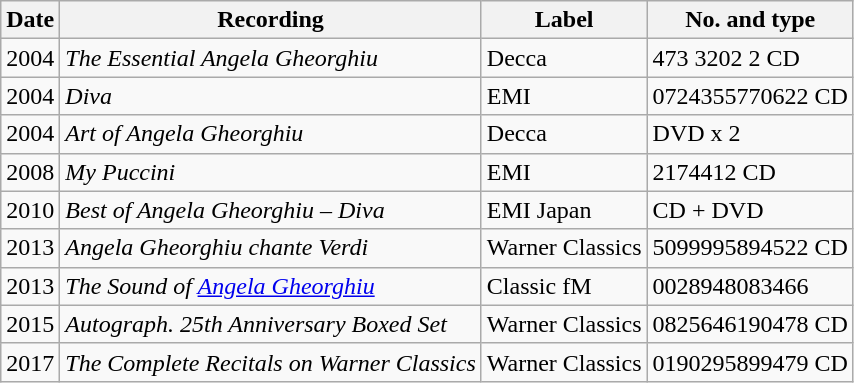<table class="wikitable sortable">
<tr>
<th>Date</th>
<th>Recording</th>
<th>Label</th>
<th>No. and type</th>
</tr>
<tr>
<td>2004</td>
<td><em>The Essential Angela Gheorghiu</em></td>
<td>Decca</td>
<td>473 3202 2 CD</td>
</tr>
<tr>
<td>2004</td>
<td><em>Diva</em></td>
<td>EMI</td>
<td>0724355770622 CD</td>
</tr>
<tr>
<td>2004</td>
<td><em>Art of Angela Gheorghiu</em></td>
<td>Decca</td>
<td>DVD x 2</td>
</tr>
<tr>
<td>2008</td>
<td><em>My Puccini</em></td>
<td>EMI</td>
<td>2174412 CD</td>
</tr>
<tr>
<td>2010</td>
<td><em>Best of Angela Gheorghiu – Diva</em></td>
<td>EMI Japan</td>
<td>CD + DVD</td>
</tr>
<tr>
<td>2013</td>
<td><em>Angela Gheorghiu chante Verdi</em></td>
<td>Warner Classics</td>
<td>5099995894522 CD</td>
</tr>
<tr>
<td>2013</td>
<td><em>The Sound of <a href='#'>Angela Gheorghiu</a></em></td>
<td>Classic fM</td>
<td>0028948083466</td>
</tr>
<tr>
<td>2015</td>
<td><em>Autograph. 25th Anniversary Boxed Set</em></td>
<td>Warner Classics</td>
<td>0825646190478 CD</td>
</tr>
<tr>
<td>2017</td>
<td><em>The Complete Recitals on Warner Classics</em></td>
<td>Warner Classics</td>
<td>0190295899479 CD</td>
</tr>
</table>
